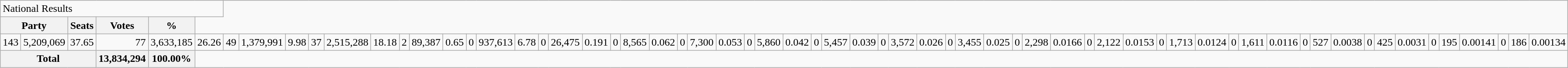<table class="wikitable">
<tr>
<td colspan=6>National Results</td>
</tr>
<tr>
<th colspan=2>Party</th>
<th>Seats</th>
<th>Votes</th>
<th>%</th>
</tr>
<tr>
<td align="right">143</td>
<td align="right">5,209,069</td>
<td align="right">37.65<br></td>
<td align="right">77</td>
<td align="right">3,633,185</td>
<td align="right">26.26<br></td>
<td align="right">49</td>
<td align="right">1,379,991</td>
<td align="right">9.98<br></td>
<td align="right">37</td>
<td align="right">2,515,288</td>
<td align="right">18.18<br></td>
<td align="right">2</td>
<td align="right">89,387</td>
<td align="right">0.65<br></td>
<td align="right">0</td>
<td align="right">937,613</td>
<td align="right">6.78<br></td>
<td align="right">0</td>
<td align="right">26,475</td>
<td align="right">0.191<br></td>
<td align="right">0</td>
<td align="right">8,565</td>
<td align="right">0.062<br></td>
<td align="right">0</td>
<td align="right">7,300</td>
<td align="right">0.053<br></td>
<td align="right">0</td>
<td align="right">5,860</td>
<td align="right">0.042<br></td>
<td align="right">0</td>
<td align="right">5,457</td>
<td align="right">0.039<br></td>
<td align="right">0</td>
<td align="right">3,572</td>
<td align="right">0.026<br></td>
<td align="right">0</td>
<td align="right">3,455</td>
<td align="right">0.025<br></td>
<td align="right">0</td>
<td align="right">2,298</td>
<td align="right">0.0166<br></td>
<td align="right">0</td>
<td align="right">2,122</td>
<td align="right">0.0153<br></td>
<td align="right">0</td>
<td align="right">1,713</td>
<td align="right">0.0124<br></td>
<td align="right">0</td>
<td align="right">1,611</td>
<td align="right">0.0116<br></td>
<td align="right">0</td>
<td align="right">527</td>
<td align="right">0.0038<br></td>
<td align="right">0</td>
<td align="right">425</td>
<td align="right">0.0031<br></td>
<td align="right">0</td>
<td align="right">195</td>
<td align="right">0.00141<br></td>
<td align="right">0</td>
<td align="right">186</td>
<td align="right">0.00134</td>
</tr>
<tr bgcolor="white">
<th align="left" colspan=3>Total</th>
<th align="right">13,834,294</th>
<th align="right">100.00%</th>
</tr>
</table>
